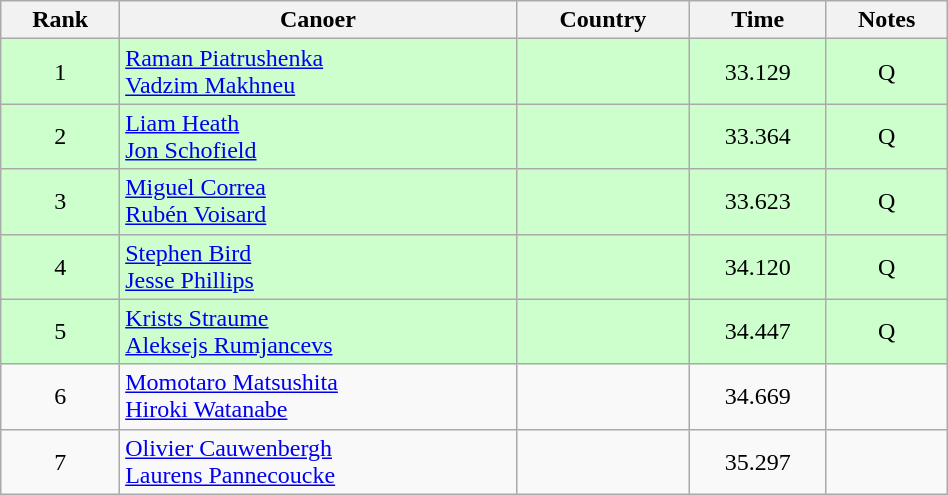<table class="wikitable" width=50% style="text-align:center;">
<tr>
<th>Rank</th>
<th>Canoer</th>
<th>Country</th>
<th>Time</th>
<th>Notes</th>
</tr>
<tr bgcolor=ccffcc>
<td>1</td>
<td align="left"><a href='#'>Raman Piatrushenka</a><br><a href='#'>Vadzim Makhneu</a></td>
<td align="left"></td>
<td>33.129</td>
<td>Q</td>
</tr>
<tr bgcolor=ccffcc>
<td>2</td>
<td align="left"><a href='#'>Liam Heath</a><br><a href='#'>Jon Schofield</a></td>
<td align="left"></td>
<td>33.364</td>
<td>Q</td>
</tr>
<tr bgcolor=ccffcc>
<td>3</td>
<td align="left"><a href='#'>Miguel Correa</a><br><a href='#'>Rubén Voisard</a></td>
<td align="left"></td>
<td>33.623</td>
<td>Q</td>
</tr>
<tr bgcolor=ccffcc>
<td>4</td>
<td align="left"><a href='#'>Stephen Bird</a><br><a href='#'>Jesse Phillips</a></td>
<td align="left"></td>
<td>34.120</td>
<td>Q</td>
</tr>
<tr bgcolor=ccffcc>
<td>5</td>
<td align="left"><a href='#'>Krists Straume</a><br><a href='#'>Aleksejs Rumjancevs</a></td>
<td align="left"></td>
<td>34.447</td>
<td>Q</td>
</tr>
<tr>
<td>6</td>
<td align="left"><a href='#'>Momotaro Matsushita</a><br><a href='#'>Hiroki Watanabe</a></td>
<td align="left"></td>
<td>34.669</td>
<td></td>
</tr>
<tr>
<td>7</td>
<td align="left"><a href='#'>Olivier Cauwenbergh</a><br><a href='#'>Laurens Pannecoucke</a></td>
<td align="left"></td>
<td>35.297</td>
<td></td>
</tr>
</table>
